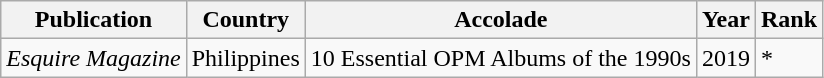<table class="wikitable">
<tr>
<th>Publication</th>
<th>Country</th>
<th>Accolade</th>
<th>Year</th>
<th>Rank</th>
</tr>
<tr>
<td><em>Esquire Magazine</em></td>
<td>Philippines</td>
<td>10 Essential OPM Albums of the 1990s </td>
<td>2019</td>
<td>*</td>
</tr>
</table>
